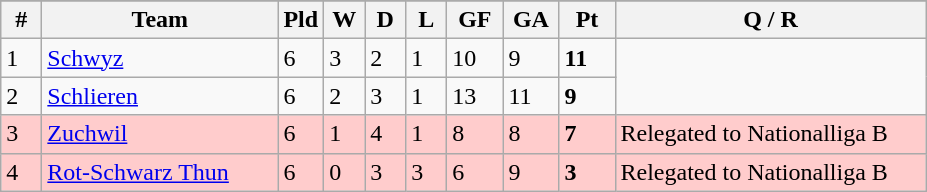<table class=wikitable>
<tr align=center>
</tr>
<tr>
<th width=20>#</th>
<th width=150>Team</th>
<th width=20>Pld</th>
<th width=20>W</th>
<th width=20>D</th>
<th width=20>L</th>
<th width=30>GF</th>
<th width=30>GA</th>
<th width=30>Pt</th>
<th width=200>Q / R</th>
</tr>
<tr>
<td>1</td>
<td align="left"><a href='#'>Schwyz</a></td>
<td>6</td>
<td>3</td>
<td>2</td>
<td>1</td>
<td>10</td>
<td>9</td>
<td><strong>11</strong></td>
</tr>
<tr>
<td>2</td>
<td align="left"><a href='#'>Schlieren</a></td>
<td>6</td>
<td>2</td>
<td>3</td>
<td>1</td>
<td>13</td>
<td>11</td>
<td><strong>9</strong></td>
</tr>
<tr bgcolor=FFCCCC>
<td>3</td>
<td align="left"><a href='#'>Zuchwil</a></td>
<td>6</td>
<td>1</td>
<td>4</td>
<td>1</td>
<td>8</td>
<td>8</td>
<td><strong>7</strong></td>
<td>Relegated to Nationalliga B</td>
</tr>
<tr bgcolor=FFCCCC>
<td>4</td>
<td align="left"><a href='#'>Rot-Schwarz Thun</a></td>
<td>6</td>
<td>0</td>
<td>3</td>
<td>3</td>
<td>6</td>
<td>9</td>
<td><strong>3</strong></td>
<td>Relegated to Nationalliga B</td>
</tr>
</table>
